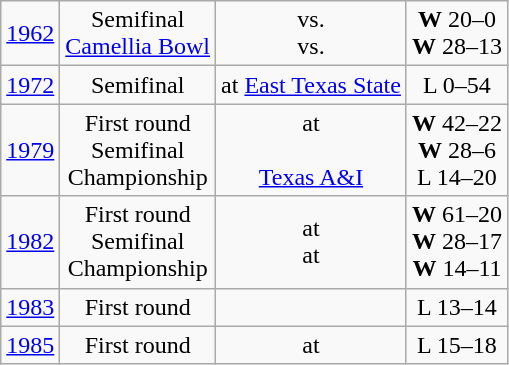<table class="wikitable" style="text-align:center;">
<tr>
<td><a href='#'>1962</a></td>
<td>Semifinal<br><a href='#'>Camellia Bowl</a></td>
<td>vs. <br>vs. </td>
<td><strong>W</strong> 20–0<br><strong>W</strong> 28–13</td>
</tr>
<tr>
<td><a href='#'>1972</a></td>
<td>Semifinal</td>
<td>at <a href='#'>East Texas State</a></td>
<td>L 0–54</td>
</tr>
<tr>
<td><a href='#'>1979</a></td>
<td>First round<br>Semifinal<br>Championship</td>
<td>at <br><br><a href='#'>Texas A&I</a></td>
<td><strong>W</strong> 42–22<br><strong>W</strong> 28–6<br>L 14–20</td>
</tr>
<tr>
<td><a href='#'>1982</a></td>
<td>First round<br>Semifinal<br>Championship</td>
<td>at <br>at <br></td>
<td><strong>W</strong> 61–20<br><strong>W</strong> 28–17<br><strong>W</strong> 14–11</td>
</tr>
<tr>
<td><a href='#'>1983</a></td>
<td>First round</td>
<td></td>
<td>L 13–14</td>
</tr>
<tr>
<td><a href='#'>1985</a></td>
<td>First round</td>
<td>at </td>
<td>L 15–18</td>
</tr>
</table>
